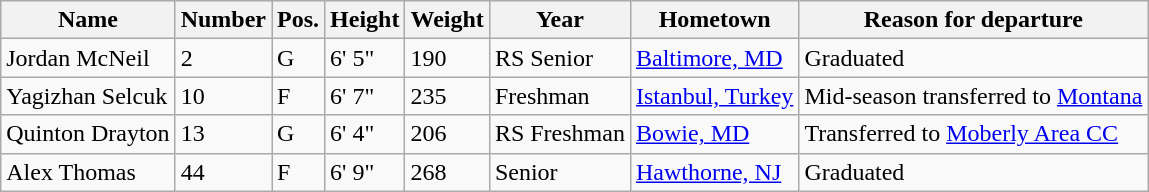<table class="wikitable sortable" border="1">
<tr>
<th>Name</th>
<th>Number</th>
<th>Pos.</th>
<th>Height</th>
<th>Weight</th>
<th>Year</th>
<th>Hometown</th>
<th class="unsortable">Reason for departure</th>
</tr>
<tr>
<td>Jordan McNeil</td>
<td>2</td>
<td>G</td>
<td>6' 5"</td>
<td>190</td>
<td>RS Senior</td>
<td><a href='#'>Baltimore, MD</a></td>
<td>Graduated</td>
</tr>
<tr>
<td>Yagizhan Selcuk</td>
<td>10</td>
<td>F</td>
<td>6' 7"</td>
<td>235</td>
<td>Freshman</td>
<td><a href='#'>Istanbul, Turkey</a></td>
<td>Mid-season transferred to <a href='#'>Montana</a></td>
</tr>
<tr>
<td>Quinton Drayton</td>
<td>13</td>
<td>G</td>
<td>6' 4"</td>
<td>206</td>
<td>RS Freshman</td>
<td><a href='#'>Bowie, MD</a></td>
<td>Transferred to <a href='#'>Moberly Area CC</a></td>
</tr>
<tr>
<td>Alex Thomas</td>
<td>44</td>
<td>F</td>
<td>6' 9"</td>
<td>268</td>
<td>Senior</td>
<td><a href='#'>Hawthorne, NJ</a></td>
<td>Graduated</td>
</tr>
</table>
